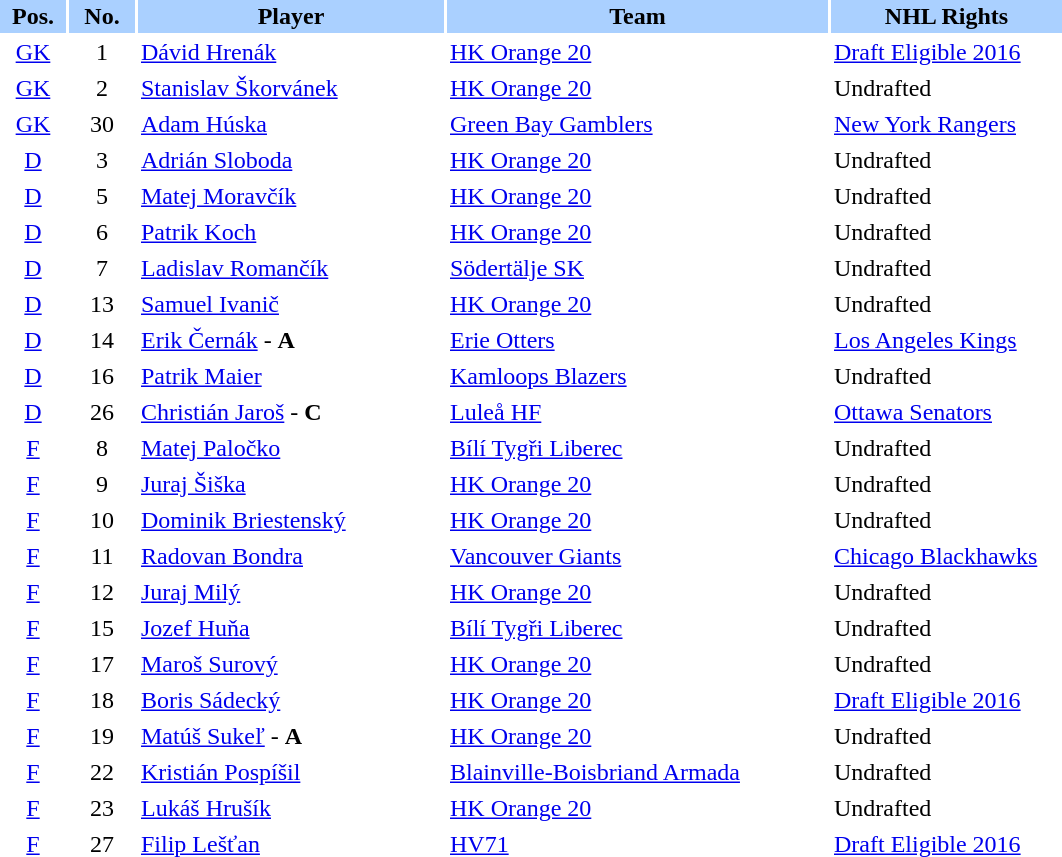<table border="0" cellspacing="2" cellpadding="2">
<tr bgcolor=AAD0FF>
<th width=40>Pos.</th>
<th width=40>No.</th>
<th width=200>Player</th>
<th width=250>Team</th>
<th width=150>NHL Rights</th>
</tr>
<tr>
<td style="text-align:center;"><a href='#'>GK</a></td>
<td style="text-align:center;">1</td>
<td><a href='#'>Dávid Hrenák</a></td>
<td> <a href='#'>HK Orange 20</a></td>
<td><a href='#'>Draft Eligible 2016</a></td>
</tr>
<tr>
<td style="text-align:center;"><a href='#'>GK</a></td>
<td style="text-align:center;">2</td>
<td><a href='#'>Stanislav Škorvánek</a></td>
<td> <a href='#'>HK Orange 20</a></td>
<td>Undrafted</td>
</tr>
<tr>
<td style="text-align:center;"><a href='#'>GK</a></td>
<td style="text-align:center;">30</td>
<td><a href='#'>Adam Húska</a></td>
<td> <a href='#'>Green Bay Gamblers</a></td>
<td><a href='#'>New York Rangers</a></td>
</tr>
<tr>
<td style="text-align:center;"><a href='#'>D</a></td>
<td style="text-align:center;">3</td>
<td><a href='#'>Adrián Sloboda</a></td>
<td> <a href='#'>HK Orange 20</a></td>
<td>Undrafted</td>
</tr>
<tr>
<td style="text-align:center;"><a href='#'>D</a></td>
<td style="text-align:center;">5</td>
<td><a href='#'>Matej Moravčík</a></td>
<td> <a href='#'>HK Orange 20</a></td>
<td>Undrafted</td>
</tr>
<tr>
<td style="text-align:center;"><a href='#'>D</a></td>
<td style="text-align:center;">6</td>
<td><a href='#'>Patrik Koch</a></td>
<td> <a href='#'>HK Orange 20</a></td>
<td>Undrafted</td>
</tr>
<tr>
<td style="text-align:center;"><a href='#'>D</a></td>
<td style="text-align:center;">7</td>
<td><a href='#'>Ladislav Romančík</a></td>
<td> <a href='#'>Södertälje SK</a></td>
<td>Undrafted</td>
</tr>
<tr>
<td style="text-align:center;"><a href='#'>D</a></td>
<td style="text-align:center;">13</td>
<td><a href='#'>Samuel Ivanič</a></td>
<td> <a href='#'>HK Orange 20</a></td>
<td>Undrafted</td>
</tr>
<tr>
<td style="text-align:center;"><a href='#'>D</a></td>
<td style="text-align:center;">14</td>
<td><a href='#'>Erik Černák</a> - <strong>A</strong></td>
<td> <a href='#'>Erie Otters</a></td>
<td><a href='#'>Los Angeles Kings</a></td>
</tr>
<tr>
<td style="text-align:center;"><a href='#'>D</a></td>
<td style="text-align:center;">16</td>
<td><a href='#'>Patrik Maier</a></td>
<td> <a href='#'>Kamloops Blazers</a></td>
<td>Undrafted</td>
</tr>
<tr>
<td style="text-align:center;"><a href='#'>D</a></td>
<td style="text-align:center;">26</td>
<td><a href='#'>Christián Jaroš</a> - <strong>C</strong></td>
<td> <a href='#'>Luleå HF</a></td>
<td><a href='#'>Ottawa Senators</a></td>
</tr>
<tr>
<td style="text-align:center;"><a href='#'>F</a></td>
<td style="text-align:center;">8</td>
<td><a href='#'>Matej Paločko</a></td>
<td> <a href='#'>Bílí Tygři Liberec</a></td>
<td>Undrafted</td>
</tr>
<tr>
<td style="text-align:center;"><a href='#'>F</a></td>
<td style="text-align:center;">9</td>
<td><a href='#'>Juraj Šiška</a></td>
<td> <a href='#'>HK Orange 20</a></td>
<td>Undrafted</td>
</tr>
<tr>
<td style="text-align:center;"><a href='#'>F</a></td>
<td style="text-align:center;">10</td>
<td><a href='#'>Dominik Briestenský</a></td>
<td> <a href='#'>HK Orange 20</a></td>
<td>Undrafted</td>
</tr>
<tr>
<td style="text-align:center;"><a href='#'>F</a></td>
<td style="text-align:center;">11</td>
<td><a href='#'>Radovan Bondra</a></td>
<td> <a href='#'>Vancouver Giants</a></td>
<td><a href='#'>Chicago Blackhawks</a></td>
</tr>
<tr>
<td style="text-align:center;"><a href='#'>F</a></td>
<td style="text-align:center;">12</td>
<td><a href='#'>Juraj Milý</a></td>
<td> <a href='#'>HK Orange 20</a></td>
<td>Undrafted</td>
</tr>
<tr>
<td style="text-align:center;"><a href='#'>F</a></td>
<td style="text-align:center;">15</td>
<td><a href='#'>Jozef Huňa</a></td>
<td> <a href='#'>Bílí Tygři Liberec</a></td>
<td>Undrafted</td>
</tr>
<tr>
<td style="text-align:center;"><a href='#'>F</a></td>
<td style="text-align:center;">17</td>
<td><a href='#'>Maroš Surový</a></td>
<td> <a href='#'>HK Orange 20</a></td>
<td>Undrafted</td>
</tr>
<tr>
<td style="text-align:center;"><a href='#'>F</a></td>
<td style="text-align:center;">18</td>
<td><a href='#'>Boris Sádecký</a></td>
<td> <a href='#'>HK Orange 20</a></td>
<td><a href='#'>Draft Eligible 2016</a></td>
</tr>
<tr>
<td style="text-align:center;"><a href='#'>F</a></td>
<td style="text-align:center;">19</td>
<td><a href='#'>Matúš Sukeľ</a> - <strong>A</strong></td>
<td> <a href='#'>HK Orange 20</a></td>
<td>Undrafted</td>
</tr>
<tr>
<td style="text-align:center;"><a href='#'>F</a></td>
<td style="text-align:center;">22</td>
<td><a href='#'>Kristián Pospíšil</a></td>
<td> <a href='#'>Blainville-Boisbriand Armada</a></td>
<td>Undrafted</td>
</tr>
<tr>
<td style="text-align:center;"><a href='#'>F</a></td>
<td style="text-align:center;">23</td>
<td><a href='#'>Lukáš Hrušík</a></td>
<td> <a href='#'>HK Orange 20</a></td>
<td>Undrafted</td>
</tr>
<tr>
<td style="text-align:center;"><a href='#'>F</a></td>
<td style="text-align:center;">27</td>
<td><a href='#'>Filip Lešťan</a></td>
<td> <a href='#'>HV71</a></td>
<td><a href='#'>Draft Eligible 2016</a></td>
</tr>
</table>
